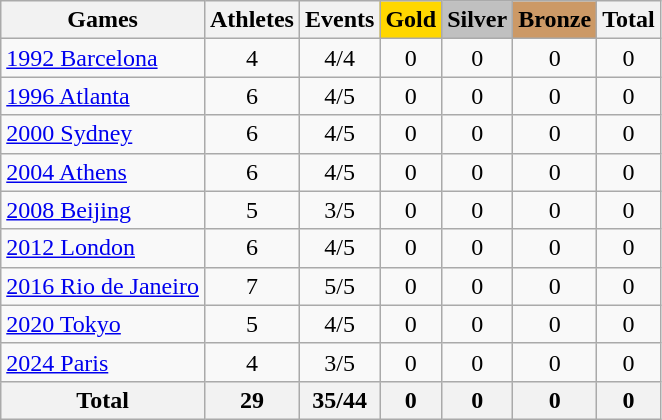<table class="wikitable sortable" style="text-align:center">
<tr>
<th>Games</th>
<th>Athletes</th>
<th>Events</th>
<th style="background-color:gold;">Gold</th>
<th style="background-color:silver;">Silver</th>
<th style="background-color:#c96;">Bronze</th>
<th>Total</th>
</tr>
<tr>
<td align=left><a href='#'>1992 Barcelona</a></td>
<td>4</td>
<td>4/4</td>
<td>0</td>
<td>0</td>
<td>0</td>
<td>0</td>
</tr>
<tr>
<td align=left><a href='#'>1996 Atlanta</a></td>
<td>6</td>
<td>4/5</td>
<td>0</td>
<td>0</td>
<td>0</td>
<td>0</td>
</tr>
<tr>
<td align=left><a href='#'>2000 Sydney</a></td>
<td>6</td>
<td>4/5</td>
<td>0</td>
<td>0</td>
<td>0</td>
<td>0</td>
</tr>
<tr>
<td align=left><a href='#'>2004 Athens</a></td>
<td>6</td>
<td>4/5</td>
<td>0</td>
<td>0</td>
<td>0</td>
<td>0</td>
</tr>
<tr>
<td align=left><a href='#'>2008 Beijing</a></td>
<td>5</td>
<td>3/5</td>
<td>0</td>
<td>0</td>
<td>0</td>
<td>0</td>
</tr>
<tr>
<td align=left><a href='#'>2012 London</a></td>
<td>6</td>
<td>4/5</td>
<td>0</td>
<td>0</td>
<td>0</td>
<td>0</td>
</tr>
<tr>
<td align=left><a href='#'>2016 Rio de Janeiro</a></td>
<td>7</td>
<td>5/5</td>
<td>0</td>
<td>0</td>
<td>0</td>
<td>0</td>
</tr>
<tr>
<td align=left><a href='#'>2020 Tokyo</a></td>
<td>5</td>
<td>4/5</td>
<td>0</td>
<td>0</td>
<td>0</td>
<td>0</td>
</tr>
<tr>
<td align=left><a href='#'>2024 Paris</a></td>
<td>4</td>
<td>3/5</td>
<td>0</td>
<td>0</td>
<td>0</td>
<td>0</td>
</tr>
<tr>
<th>Total</th>
<th>29</th>
<th>35/44</th>
<th>0</th>
<th>0</th>
<th>0</th>
<th>0</th>
</tr>
</table>
